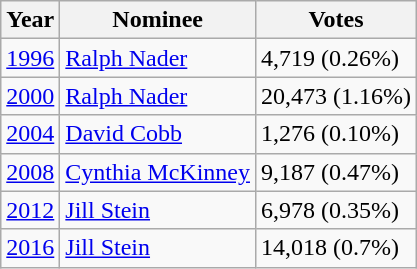<table class="wikitable">
<tr>
<th>Year</th>
<th>Nominee</th>
<th>Votes</th>
</tr>
<tr>
<td><a href='#'>1996</a></td>
<td><a href='#'>Ralph Nader</a></td>
<td>4,719 (0.26%)</td>
</tr>
<tr>
<td><a href='#'>2000</a></td>
<td><a href='#'>Ralph Nader</a></td>
<td>20,473 (1.16%)</td>
</tr>
<tr>
<td><a href='#'>2004</a></td>
<td><a href='#'>David Cobb</a></td>
<td>1,276 (0.10%)</td>
</tr>
<tr>
<td><a href='#'>2008</a></td>
<td><a href='#'>Cynthia McKinney</a></td>
<td>9,187 (0.47%)</td>
</tr>
<tr>
<td><a href='#'>2012</a></td>
<td><a href='#'>Jill Stein</a></td>
<td>6,978 (0.35%)</td>
</tr>
<tr>
<td><a href='#'>2016</a></td>
<td><a href='#'>Jill Stein</a></td>
<td>14,018 (0.7%)</td>
</tr>
</table>
